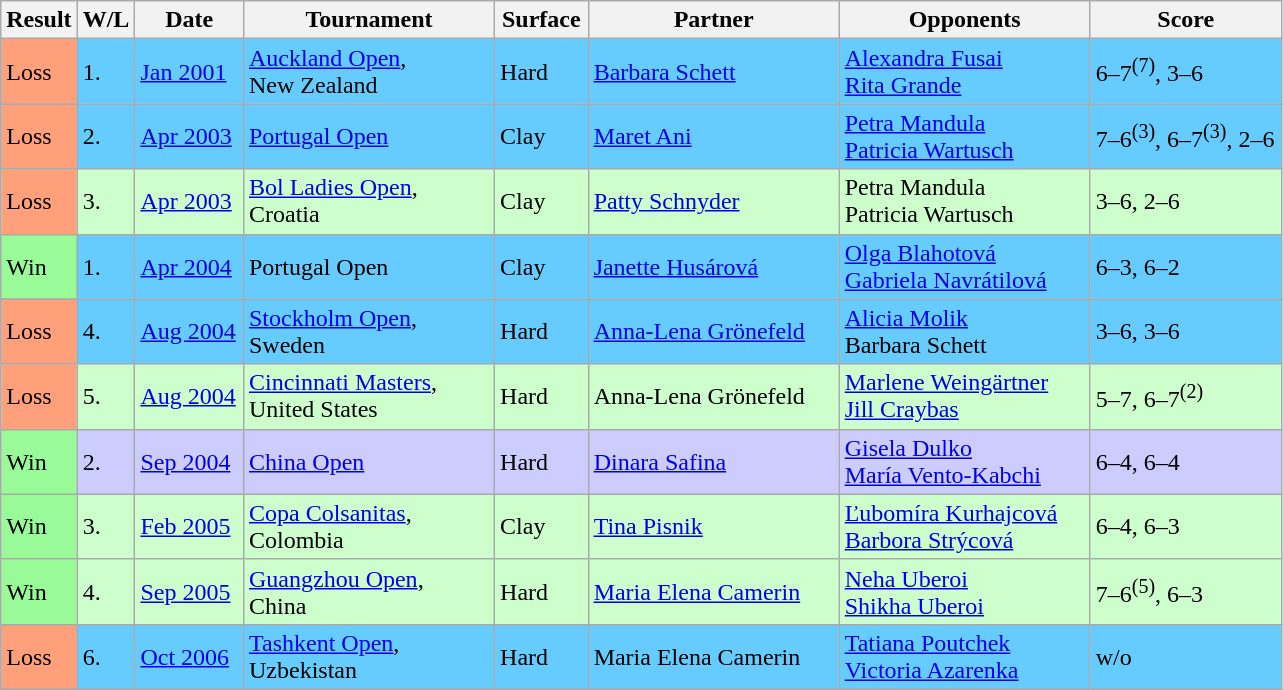<table class="sortable wikitable">
<tr>
<th style="width:40px">Result</th>
<th style="width:30px" class="unsortable">W/L</th>
<th style="width:65px">Date</th>
<th style="width:160px">Tournament</th>
<th style="width:55px">Surface</th>
<th style="width:160px">Partner</th>
<th style="width:160px">Opponents</th>
<th style="width:120px" class="unsortable">Score</th>
</tr>
<tr style="background:#6cf;">
<td style="background:#ffa07a;">Loss</td>
<td>1.</td>
<td><a href='#'>Jan 2001</a></td>
<td><a href='#'>Auckland Open</a>, <br>New Zealand</td>
<td>Hard</td>
<td> <a href='#'>Barbara Schett</a></td>
<td> <a href='#'>Alexandra Fusai</a> <br>  <a href='#'>Rita Grande</a></td>
<td>6–7<sup>(7)</sup>, 3–6</td>
</tr>
<tr style="background:#6cf;">
<td style="background:#ffa07a;">Loss</td>
<td>2.</td>
<td><a href='#'>Apr 2003</a></td>
<td><a href='#'>Portugal Open</a></td>
<td>Clay</td>
<td> <a href='#'>Maret Ani</a></td>
<td> <a href='#'>Petra Mandula</a> <br>  <a href='#'>Patricia Wartusch</a></td>
<td>7–6<sup>(3)</sup>, 6–7<sup>(3)</sup>, 2–6</td>
</tr>
<tr style="background:#cfc;">
<td style="background:#ffa07a;">Loss</td>
<td>3.</td>
<td><a href='#'>Apr 2003</a></td>
<td><a href='#'>Bol Ladies Open</a>, <br>Croatia</td>
<td>Clay</td>
<td> <a href='#'>Patty Schnyder</a></td>
<td> Petra Mandula <br>  Patricia Wartusch</td>
<td>3–6, 2–6</td>
</tr>
<tr style="background:#6cf;">
<td style="background:#98fb98;">Win</td>
<td>1.</td>
<td><a href='#'>Apr 2004</a></td>
<td>Portugal Open</td>
<td>Clay</td>
<td> <a href='#'>Janette Husárová</a></td>
<td> <a href='#'>Olga Blahotová</a> <br>  <a href='#'>Gabriela Navrátilová</a></td>
<td>6–3, 6–2</td>
</tr>
<tr style="background:#6cf;">
<td style="background:#ffa07a;">Loss</td>
<td>4.</td>
<td><a href='#'>Aug 2004</a></td>
<td><a href='#'>Stockholm Open</a>, <br>Sweden</td>
<td>Hard</td>
<td> <a href='#'>Anna-Lena Grönefeld</a></td>
<td> <a href='#'>Alicia Molik</a> <br>  Barbara Schett</td>
<td>3–6, 3–6</td>
</tr>
<tr style="background:#cfc;">
<td style="background:#ffa07a;">Loss</td>
<td>5.</td>
<td><a href='#'>Aug 2004</a></td>
<td><a href='#'>Cincinnati Masters</a>, <br>United States</td>
<td>Hard</td>
<td> Anna-Lena Grönefeld</td>
<td> <a href='#'>Marlene Weingärtner</a> <br>  <a href='#'>Jill Craybas</a></td>
<td>5–7, 6–7<sup>(2)</sup></td>
</tr>
<tr style="background:#ccf;">
<td bgcolor=98FB98>Win</td>
<td>2.</td>
<td><a href='#'>Sep 2004</a></td>
<td><a href='#'>China Open</a></td>
<td>Hard</td>
<td> <a href='#'>Dinara Safina</a></td>
<td> <a href='#'>Gisela Dulko</a> <br>  <a href='#'>María Vento-Kabchi</a></td>
<td>6–4, 6–4</td>
</tr>
<tr style="background:#cfc;">
<td bgcolor=98FB98>Win</td>
<td>3.</td>
<td><a href='#'>Feb 2005</a></td>
<td><a href='#'>Copa Colsanitas</a>, <br>Colombia</td>
<td>Clay</td>
<td> <a href='#'>Tina Pisnik</a></td>
<td> <a href='#'>Ľubomíra Kurhajcová</a> <br>  <a href='#'>Barbora Strýcová</a></td>
<td>6–4, 6–3</td>
</tr>
<tr style="background:#cfc;">
<td style="background:#98fb98;">Win</td>
<td>4.</td>
<td><a href='#'>Sep 2005</a></td>
<td><a href='#'>Guangzhou Open</a>, <br>China</td>
<td>Hard</td>
<td> <a href='#'>Maria Elena Camerin</a></td>
<td> <a href='#'>Neha Uberoi</a> <br>  <a href='#'>Shikha Uberoi</a></td>
<td>7–6<sup>(5)</sup>, 6–3</td>
</tr>
<tr style="background:#6cf;">
<td style="background:#ffa07a;">Loss</td>
<td>6.</td>
<td><a href='#'>Oct 2006</a></td>
<td><a href='#'>Tashkent Open</a>, <br>Uzbekistan</td>
<td>Hard</td>
<td> Maria Elena Camerin</td>
<td> <a href='#'>Tatiana Poutchek</a> <br>  <a href='#'>Victoria Azarenka</a></td>
<td>w/o</td>
</tr>
</table>
